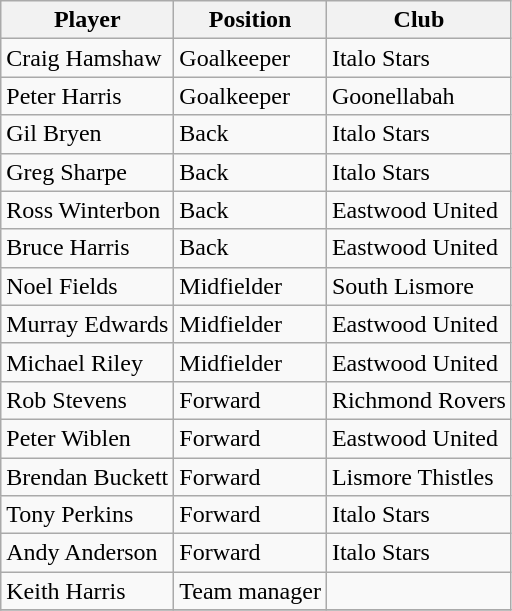<table class="wikitable">
<tr>
<th>Player</th>
<th>Position</th>
<th>Club</th>
</tr>
<tr>
<td>Craig Hamshaw</td>
<td>Goalkeeper</td>
<td>Italo Stars</td>
</tr>
<tr>
<td>Peter Harris</td>
<td>Goalkeeper</td>
<td>Goonellabah</td>
</tr>
<tr>
<td>Gil Bryen</td>
<td>Back</td>
<td>Italo Stars</td>
</tr>
<tr>
<td>Greg Sharpe</td>
<td>Back</td>
<td>Italo Stars</td>
</tr>
<tr>
<td>Ross Winterbon</td>
<td>Back</td>
<td>Eastwood United</td>
</tr>
<tr>
<td>Bruce Harris</td>
<td>Back</td>
<td>Eastwood United</td>
</tr>
<tr>
<td>Noel Fields</td>
<td>Midfielder</td>
<td>South Lismore</td>
</tr>
<tr>
<td>Murray Edwards</td>
<td>Midfielder</td>
<td>Eastwood United</td>
</tr>
<tr>
<td>Michael Riley</td>
<td>Midfielder</td>
<td>Eastwood United</td>
</tr>
<tr>
<td>Rob Stevens</td>
<td>Forward</td>
<td>Richmond Rovers</td>
</tr>
<tr>
<td>Peter Wiblen</td>
<td>Forward</td>
<td>Eastwood United</td>
</tr>
<tr>
<td>Brendan Buckett</td>
<td>Forward</td>
<td>Lismore Thistles</td>
</tr>
<tr>
<td>Tony Perkins</td>
<td>Forward</td>
<td>Italo Stars</td>
</tr>
<tr>
<td>Andy Anderson</td>
<td>Forward</td>
<td>Italo Stars</td>
</tr>
<tr>
<td>Keith Harris</td>
<td>Team manager</td>
<td></td>
</tr>
<tr>
</tr>
</table>
